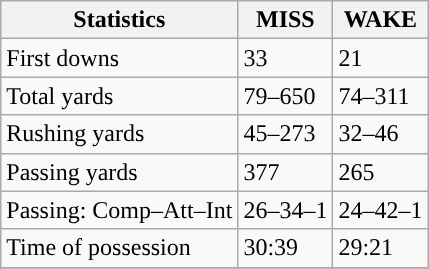<table class="wikitable" style="float: left;">
<tr>
<th>Statistics</th>
<th>MISS</th>
<th>WAKE</th>
</tr>
<tr>
<td>First downs</td>
<td>33</td>
<td>21</td>
</tr>
<tr>
<td>Total yards</td>
<td>79–650</td>
<td>74–311</td>
</tr>
<tr>
<td>Rushing yards</td>
<td>45–273</td>
<td>32–46</td>
</tr>
<tr>
<td>Passing yards</td>
<td>377</td>
<td>265</td>
</tr>
<tr>
<td>Passing: Comp–Att–Int</td>
<td>26–34–1</td>
<td>24–42–1</td>
</tr>
<tr>
<td>Time of possession</td>
<td>30:39</td>
<td>29:21</td>
</tr>
<tr>
</tr>
</table>
